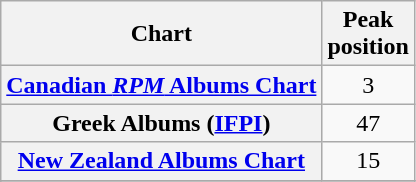<table class="wikitable sortable plainrowheaders" style="text-align:center;">
<tr>
<th>Chart</th>
<th>Peak<br>position</th>
</tr>
<tr>
<th scope="row"><a href='#'>Canadian <em>RPM</em> Albums Chart</a></th>
<td>3</td>
</tr>
<tr>
<th scope="row">Greek Albums (<a href='#'>IFPI</a>)</th>
<td>47</td>
</tr>
<tr>
<th scope="row"><a href='#'>New Zealand Albums Chart</a></th>
<td>15</td>
</tr>
<tr>
</tr>
<tr>
</tr>
</table>
